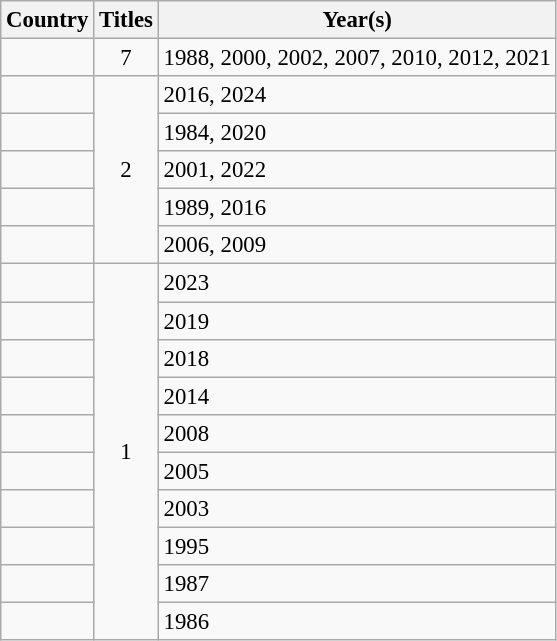<table class="wikitable sortable" style="font-size: 95%;">
<tr>
<th>Country</th>
<th>Titles</th>
<th>Year(s)</th>
</tr>
<tr>
<td></td>
<td style="text-align:center;">7</td>
<td>1988, 2000, 2002, 2007, 2010, 2012, 2021</td>
</tr>
<tr>
<td></td>
<td rowspan="5" style="text-align:center;">2</td>
<td>2016, 2024</td>
</tr>
<tr>
<td></td>
<td>1984, 2020</td>
</tr>
<tr>
<td></td>
<td>2001, 2022</td>
</tr>
<tr>
<td></td>
<td>1989, 2016</td>
</tr>
<tr>
<td></td>
<td>2006, 2009</td>
</tr>
<tr>
<td></td>
<td rowspan="14" style="text-align:center;">1</td>
<td>2023</td>
</tr>
<tr>
<td></td>
<td>2019</td>
</tr>
<tr>
<td></td>
<td>2018</td>
</tr>
<tr>
<td></td>
<td>2014</td>
</tr>
<tr>
<td></td>
<td>2008</td>
</tr>
<tr>
<td></td>
<td>2005</td>
</tr>
<tr>
<td></td>
<td>2003</td>
</tr>
<tr>
<td></td>
<td>1995</td>
</tr>
<tr>
<td></td>
<td>1987</td>
</tr>
<tr>
<td></td>
<td>1986</td>
</tr>
</table>
